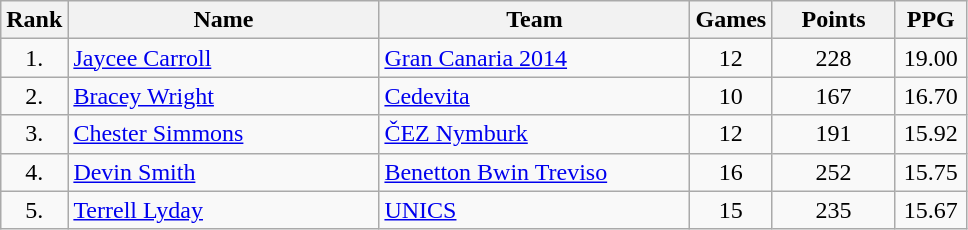<table class="wikitable" style="text-align: center;">
<tr>
<th>Rank</th>
<th width=200>Name</th>
<th width=200>Team</th>
<th>Games</th>
<th width=75>Points</th>
<th width=40>PPG</th>
</tr>
<tr>
<td>1.</td>
<td align="left"> <a href='#'>Jaycee Carroll</a></td>
<td align="left"> <a href='#'>Gran Canaria 2014</a></td>
<td>12</td>
<td>228</td>
<td>19.00</td>
</tr>
<tr>
<td>2.</td>
<td align="left"> <a href='#'>Bracey Wright</a></td>
<td align="left"> <a href='#'>Cedevita</a></td>
<td>10</td>
<td>167</td>
<td>16.70</td>
</tr>
<tr>
<td>3.</td>
<td align="left"> <a href='#'>Chester Simmons</a></td>
<td align="left"> <a href='#'>ČEZ Nymburk</a></td>
<td>12</td>
<td>191</td>
<td>15.92</td>
</tr>
<tr>
<td>4.</td>
<td align="left"> <a href='#'>Devin Smith</a></td>
<td align="left"> <a href='#'>Benetton Bwin Treviso</a></td>
<td>16</td>
<td>252</td>
<td>15.75</td>
</tr>
<tr>
<td>5.</td>
<td align="left"> <a href='#'>Terrell Lyday</a></td>
<td align="left"> <a href='#'>UNICS</a></td>
<td>15</td>
<td>235</td>
<td>15.67</td>
</tr>
</table>
